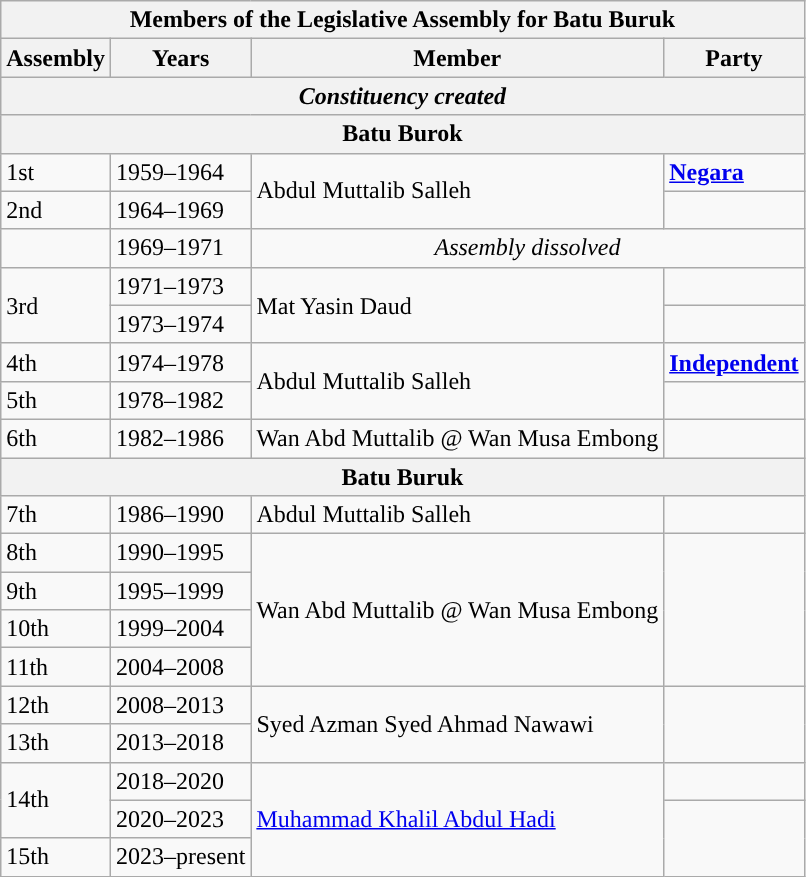<table class=wikitable>
<tr>
<th colspan=4>Members of the Legislative Assembly for Batu Buruk</th>
</tr>
<tr>
<th>Assembly</th>
<th>Years</th>
<th>Member</th>
<th>Party</th>
</tr>
<tr>
<th colspan=4 align=center><em>Constituency created</em></th>
</tr>
<tr>
<th colspan=4 align=center>Batu Burok</th>
</tr>
<tr>
<td>1st</td>
<td>1959–1964</td>
<td rowspan=2>Abdul Muttalib Salleh</td>
<td><strong><a href='#'>Negara</a></strong></td>
</tr>
<tr>
<td>2nd</td>
<td>1964–1969</td>
<td></td>
</tr>
<tr>
<td></td>
<td>1969–1971</td>
<td colspan=2 align=center><em>Assembly dissolved</em></td>
</tr>
<tr>
<td rowspan=2>3rd</td>
<td>1971–1973</td>
<td rowspan=2>Mat Yasin Daud</td>
<td></td>
</tr>
<tr>
<td>1973–1974</td>
<td></td>
</tr>
<tr>
<td>4th</td>
<td>1974–1978</td>
<td rowspan=2>Abdul Muttalib Salleh</td>
<td><strong><a href='#'>Independent</a></strong></td>
</tr>
<tr>
<td>5th</td>
<td>1978–1982</td>
<td></td>
</tr>
<tr>
<td>6th</td>
<td>1982–1986</td>
<td>Wan Abd Muttalib @ Wan Musa Embong</td>
<td></td>
</tr>
<tr>
<th colspan=4 align=center>Batu Buruk</th>
</tr>
<tr>
<td>7th</td>
<td>1986–1990</td>
<td>Abdul Muttalib Salleh</td>
<td></td>
</tr>
<tr>
<td>8th</td>
<td>1990–1995</td>
<td rowspan=4>Wan Abd Muttalib @ Wan Musa Embong</td>
<td rowspan=4></td>
</tr>
<tr>
<td>9th</td>
<td>1995–1999</td>
</tr>
<tr>
<td>10th</td>
<td>1999–2004</td>
</tr>
<tr>
<td>11th</td>
<td>2004–2008</td>
</tr>
<tr>
<td>12th</td>
<td>2008–2013</td>
<td rowspan=2>Syed Azman Syed Ahmad Nawawi</td>
<td rowspan=2></td>
</tr>
<tr>
<td>13th</td>
<td>2013–2018</td>
</tr>
<tr>
<td rowspan="2">14th</td>
<td>2018–2020</td>
<td rowspan="3"><a href='#'>Muhammad Khalil Abdul Hadi</a></td>
<td></td>
</tr>
<tr>
<td>2020–2023</td>
<td rowspan="2"></td>
</tr>
<tr>
<td>15th</td>
<td>2023–present</td>
</tr>
</table>
